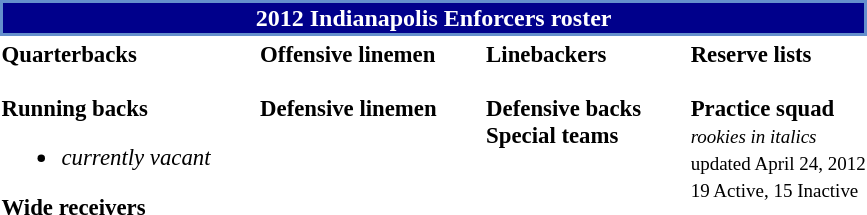<table class="toccolours" style="text-align: left">
<tr>
<th colspan="7" style="background:#00008B; border:2px solid #648fcc; color:white; text-align:center;"><strong>2012 Indianapolis Enforcers roster</strong></th>
</tr>
<tr>
<td style="font-size: 95%;" valign="top"><strong>Quarterbacks</strong><br><br><strong>Running backs</strong><ul><li><em>currently vacant</em></li></ul><strong>Wide receivers</strong>



</td>
<td style="width: 25px;"></td>
<td style="font-size: 95%;" valign="top"><strong>Offensive linemen</strong><br>


<br><strong>Defensive linemen</strong>



</td>
<td style="width: 25px;"></td>
<td style="font-size: 95%;" valign="top"><strong>Linebackers</strong><br>
<br><strong>Defensive backs</strong>



<br><strong>Special teams</strong>
</td>
<td style="width: 25px;"></td>
<td style="font-size: 95%;" valign="top"><strong>Reserve lists</strong><br><br><strong>Practice squad</strong>












<br><small><em>rookies in italics</em><br> updated April 24, 2012</small><br>
<small>19 Active, 15 Inactive</small></td>
</tr>
<tr>
</tr>
</table>
